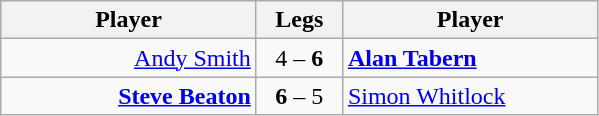<table class=wikitable style="text-align:center">
<tr>
<th width=163>Player</th>
<th width=50>Legs</th>
<th width=163>Player</th>
</tr>
<tr align=left>
<td align=right><a href='#'>Andy Smith</a> </td>
<td align=center>4 – <strong>6</strong></td>
<td> <strong><a href='#'>Alan Tabern</a></strong></td>
</tr>
<tr align=left>
<td align=right><strong><a href='#'>Steve Beaton</a></strong> </td>
<td align=center><strong>6</strong> – 5</td>
<td> <a href='#'>Simon Whitlock</a></td>
</tr>
</table>
